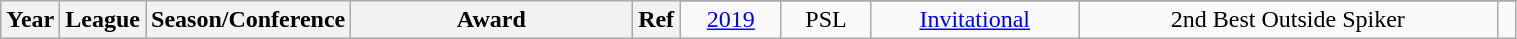<table class="wikitable sortable" style="text-align:center" width="80%">
<tr>
<th style="width:5px;" rowspan="2">Year</th>
<th style="width:25px;" rowspan="2">League</th>
<th style="width:100px;" rowspan="2">Season/Conference</th>
<th style="width:180px;" rowspan="2">Award</th>
<th style="width:25px;" rowspan="2">Ref</th>
</tr>
<tr>
<td><a href='#'>2019</a></td>
<td>PSL</td>
<td><a href='#'>Invitational</a></td>
<td>2nd Best Outside Spiker</td>
<td></td>
</tr>
</table>
